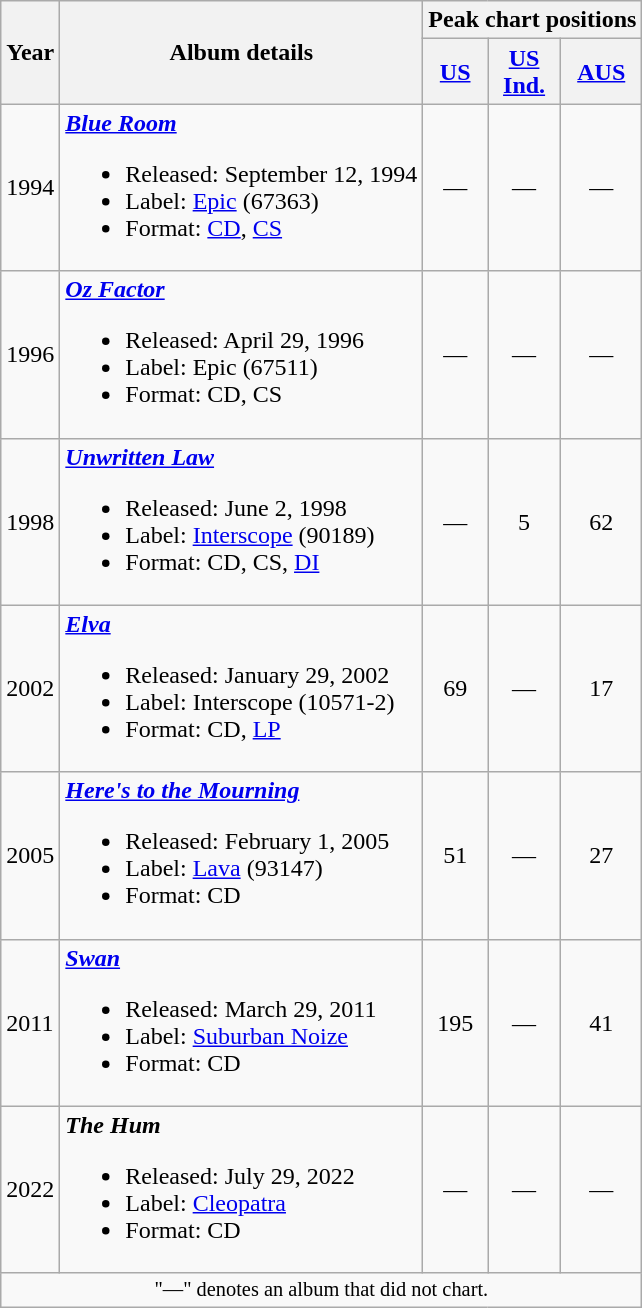<table class ="wikitable">
<tr>
<th rowspan="2">Year</th>
<th rowspan="2">Album details</th>
<th colspan="3">Peak chart positions</th>
</tr>
<tr>
<th align="center"><a href='#'>US</a><br></th>
<th align="center"><a href='#'>US<br>Ind.</a><br></th>
<th align="center"><a href='#'>AUS</a><br></th>
</tr>
<tr>
<td>1994</td>
<td><strong><em><a href='#'>Blue Room</a></em></strong><br><ul><li>Released: September 12, 1994</li><li>Label: <a href='#'>Epic</a> (67363)</li><li>Format: <a href='#'>CD</a>, <a href='#'>CS</a></li></ul></td>
<td align="center">—</td>
<td align="center">—</td>
<td align="center">—</td>
</tr>
<tr>
<td>1996</td>
<td><strong><em><a href='#'>Oz Factor</a></em></strong><br><ul><li>Released: April 29, 1996</li><li>Label: Epic (67511)</li><li>Format: CD, CS</li></ul></td>
<td align="center">—</td>
<td align="center">—</td>
<td align="center">—</td>
</tr>
<tr>
<td>1998</td>
<td><strong><em><a href='#'>Unwritten Law</a></em></strong><br><ul><li>Released: June 2, 1998</li><li>Label: <a href='#'>Interscope</a> (90189)</li><li>Format: CD, CS, <a href='#'>DI</a></li></ul></td>
<td align="center">—</td>
<td align="center">5</td>
<td align="center">62</td>
</tr>
<tr>
<td>2002</td>
<td><strong><em><a href='#'>Elva</a></em></strong><br><ul><li>Released: January 29, 2002</li><li>Label: Interscope (10571-2)</li><li>Format: CD, <a href='#'>LP</a></li></ul></td>
<td align="center">69</td>
<td align="center">—</td>
<td align="center">17</td>
</tr>
<tr>
<td>2005</td>
<td><strong><em><a href='#'>Here's to the Mourning</a></em></strong><br><ul><li>Released: February 1, 2005</li><li>Label: <a href='#'>Lava</a> (93147)</li><li>Format: CD</li></ul></td>
<td align="center">51</td>
<td align="center">—</td>
<td align="center">27</td>
</tr>
<tr>
<td>2011</td>
<td><strong><em><a href='#'>Swan</a></em></strong><br><ul><li>Released: March 29, 2011</li><li>Label: <a href='#'>Suburban Noize</a></li><li>Format: CD</li></ul></td>
<td align="center">195</td>
<td align="center">—</td>
<td align="center">41</td>
</tr>
<tr>
<td>2022</td>
<td><strong><em>The Hum</em></strong><br><ul><li>Released: July 29, 2022</li><li>Label: <a href='#'>Cleopatra</a></li><li>Format: CD</li></ul></td>
<td align="center">—</td>
<td align="center">—</td>
<td align="center">—</td>
</tr>
<tr>
<td align="center" colspan="6" style="font-size: 85%">"—" denotes an album that did not chart.</td>
</tr>
</table>
